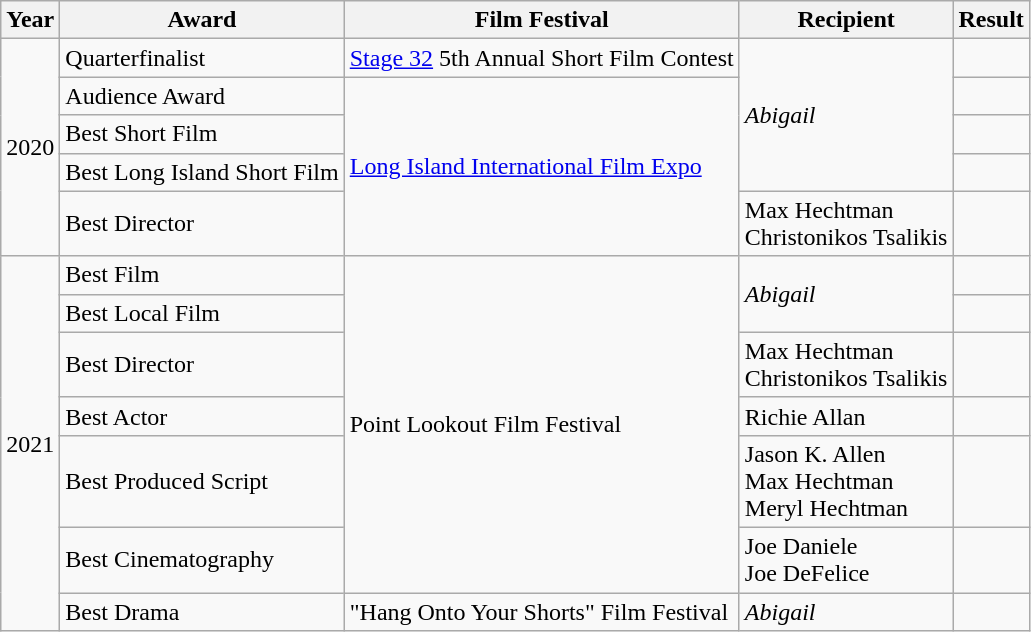<table class="wikitable sortable">
<tr>
<th>Year</th>
<th>Award</th>
<th>Film Festival</th>
<th>Recipient</th>
<th>Result</th>
</tr>
<tr>
<td rowspan="5">2020</td>
<td>Quarterfinalist</td>
<td><a href='#'>Stage 32</a> 5th Annual Short Film Contest</td>
<td rowspan="4"><em>Abigail</em></td>
<td></td>
</tr>
<tr>
<td>Audience Award</td>
<td rowspan="4"><a href='#'>Long Island International Film Expo</a></td>
<td></td>
</tr>
<tr>
<td>Best Short Film</td>
<td></td>
</tr>
<tr>
<td>Best Long Island Short Film</td>
<td></td>
</tr>
<tr>
<td>Best Director</td>
<td>Max Hechtman<br>Christonikos Tsalikis</td>
<td></td>
</tr>
<tr>
<td rowspan="7">2021</td>
<td>Best Film</td>
<td rowspan="6">Point Lookout Film Festival</td>
<td rowspan="2"><em>Abigail</em></td>
<td></td>
</tr>
<tr>
<td>Best Local Film</td>
<td></td>
</tr>
<tr>
<td>Best Director</td>
<td>Max Hechtman<br>Christonikos Tsalikis</td>
<td></td>
</tr>
<tr>
<td>Best Actor</td>
<td>Richie Allan</td>
<td></td>
</tr>
<tr>
<td>Best Produced Script</td>
<td>Jason K. Allen<br>Max Hechtman<br>Meryl Hechtman</td>
<td></td>
</tr>
<tr>
<td>Best Cinematography</td>
<td>Joe Daniele<br>Joe DeFelice</td>
<td></td>
</tr>
<tr>
<td>Best Drama</td>
<td>"Hang Onto Your Shorts" Film Festival</td>
<td><em>Abigail</em></td>
<td></td>
</tr>
</table>
